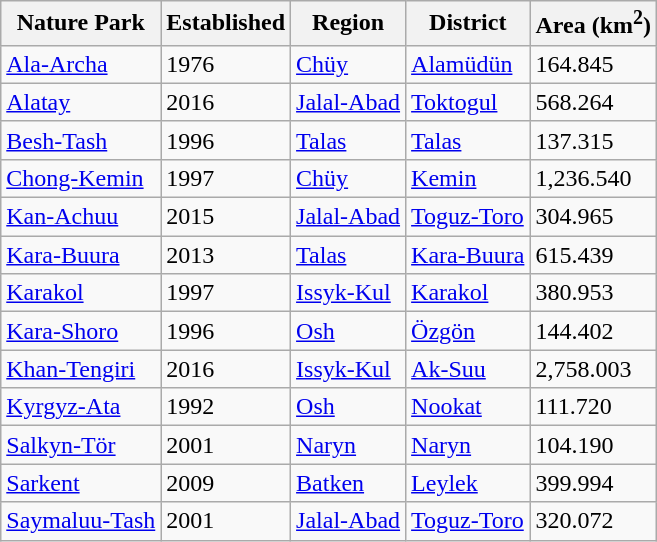<table class="wikitable sortable">
<tr>
<th>Nature Park</th>
<th>Established</th>
<th>Region</th>
<th>District</th>
<th>Area (km<sup>2</sup>)</th>
</tr>
<tr>
<td><a href='#'>Ala-Archa</a></td>
<td>1976</td>
<td><a href='#'>Chüy</a></td>
<td><a href='#'>Alamüdün</a></td>
<td>164.845</td>
</tr>
<tr>
<td><a href='#'>Alatay</a></td>
<td>2016</td>
<td><a href='#'>Jalal-Abad</a></td>
<td><a href='#'>Toktogul</a></td>
<td>568.264</td>
</tr>
<tr>
<td><a href='#'>Besh-Tash</a></td>
<td>1996</td>
<td><a href='#'>Talas</a></td>
<td><a href='#'>Talas</a></td>
<td>137.315</td>
</tr>
<tr>
<td><a href='#'>Chong-Kemin</a></td>
<td>1997</td>
<td><a href='#'>Chüy</a></td>
<td><a href='#'>Kemin</a></td>
<td>1,236.540</td>
</tr>
<tr>
<td><a href='#'>Kan-Achuu</a></td>
<td>2015</td>
<td><a href='#'>Jalal-Abad</a></td>
<td><a href='#'>Toguz-Toro</a></td>
<td>304.965</td>
</tr>
<tr>
<td><a href='#'>Kara-Buura</a></td>
<td>2013</td>
<td><a href='#'>Talas</a></td>
<td><a href='#'>Kara-Buura</a></td>
<td>615.439</td>
</tr>
<tr>
<td><a href='#'>Karakol</a></td>
<td>1997</td>
<td><a href='#'>Issyk-Kul</a></td>
<td><a href='#'>Karakol</a></td>
<td>380.953</td>
</tr>
<tr>
<td><a href='#'>Kara-Shoro</a></td>
<td>1996</td>
<td><a href='#'>Osh</a></td>
<td><a href='#'>Özgön</a></td>
<td>144.402</td>
</tr>
<tr>
<td><a href='#'>Khan-Tengiri</a></td>
<td>2016</td>
<td><a href='#'>Issyk-Kul</a></td>
<td><a href='#'>Ak-Suu</a></td>
<td>2,758.003</td>
</tr>
<tr>
<td><a href='#'>Kyrgyz-Ata</a></td>
<td>1992</td>
<td><a href='#'>Osh</a></td>
<td><a href='#'>Nookat</a></td>
<td>111.720</td>
</tr>
<tr>
<td><a href='#'>Salkyn-Tör</a></td>
<td>2001</td>
<td><a href='#'>Naryn</a></td>
<td><a href='#'>Naryn</a></td>
<td>104.190</td>
</tr>
<tr>
<td><a href='#'>Sarkent</a></td>
<td>2009</td>
<td><a href='#'>Batken</a></td>
<td><a href='#'>Leylek</a></td>
<td>399.994</td>
</tr>
<tr>
<td><a href='#'>Saymaluu-Tash</a></td>
<td>2001</td>
<td><a href='#'>Jalal-Abad</a></td>
<td><a href='#'>Toguz-Toro</a></td>
<td>320.072</td>
</tr>
</table>
